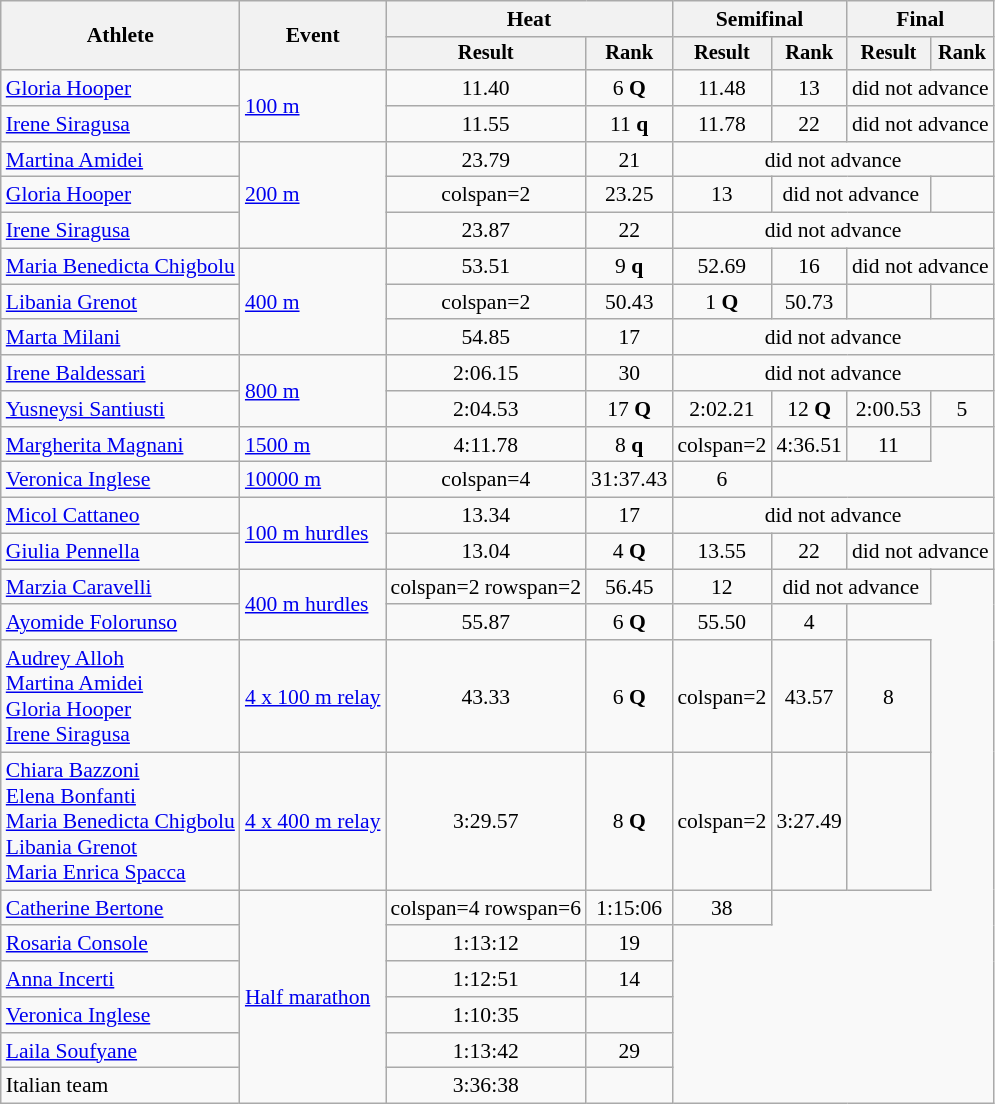<table class="wikitable" style="font-size:90%">
<tr>
<th rowspan=2>Athlete</th>
<th rowspan=2>Event</th>
<th colspan=2>Heat</th>
<th colspan=2>Semifinal</th>
<th colspan=2>Final</th>
</tr>
<tr style="font-size:95%">
<th>Result</th>
<th>Rank</th>
<th>Result</th>
<th>Rank</th>
<th>Result</th>
<th>Rank</th>
</tr>
<tr align=center>
<td align=left><a href='#'>Gloria Hooper</a></td>
<td style="text-align:left;" rowspan=2><a href='#'>100 m</a></td>
<td>11.40</td>
<td>6 <strong>Q</strong></td>
<td>11.48</td>
<td>13</td>
<td colspan=2>did not advance</td>
</tr>
<tr align=center>
<td align=left><a href='#'>Irene Siragusa</a></td>
<td>11.55</td>
<td>11 <strong>q</strong></td>
<td>11.78</td>
<td>22</td>
<td colspan=2>did not advance</td>
</tr>
<tr align=center>
<td align=left><a href='#'>Martina Amidei</a></td>
<td style="text-align:left;" rowspan=3><a href='#'>200 m</a></td>
<td>23.79</td>
<td>21</td>
<td colspan=4>did not advance</td>
</tr>
<tr align=center>
<td align=left><a href='#'>Gloria Hooper</a></td>
<td>colspan=2 </td>
<td>23.25</td>
<td>13</td>
<td colspan=2>did not advance</td>
</tr>
<tr align=center>
<td align=left><a href='#'>Irene Siragusa</a></td>
<td>23.87</td>
<td>22</td>
<td colspan=4>did not advance</td>
</tr>
<tr align=center>
<td align=left><a href='#'>Maria Benedicta Chigbolu</a></td>
<td style="text-align:left;" rowspan=3><a href='#'>400 m</a></td>
<td>53.51</td>
<td>9 <strong>q</strong></td>
<td>52.69</td>
<td>16</td>
<td colspan=2>did not advance</td>
</tr>
<tr align=center>
<td align=left><a href='#'>Libania Grenot</a></td>
<td>colspan=2 </td>
<td>50.43 <strong></strong></td>
<td>1 <strong>Q</strong></td>
<td>50.73</td>
<td></td>
</tr>
<tr align=center>
<td align=left><a href='#'>Marta Milani</a></td>
<td>54.85</td>
<td>17</td>
<td colspan=4>did not advance</td>
</tr>
<tr align=center>
<td align=left><a href='#'>Irene Baldessari</a></td>
<td style="text-align:left;" rowspan=2><a href='#'>800 m</a></td>
<td>2:06.15</td>
<td>30</td>
<td colspan=4>did not advance</td>
</tr>
<tr align=center>
<td align=left><a href='#'>Yusneysi Santiusti</a></td>
<td>2:04.53</td>
<td>17 <strong>Q</strong></td>
<td>2:02.21</td>
<td>12 <strong>Q</strong></td>
<td>2:00.53</td>
<td>5</td>
</tr>
<tr align=center>
<td align=left><a href='#'>Margherita Magnani</a></td>
<td style="text-align:left;"><a href='#'>1500 m</a></td>
<td>4:11.78</td>
<td>8 <strong>q</strong></td>
<td>colspan=2 </td>
<td>4:36.51</td>
<td>11</td>
</tr>
<tr align=center>
<td align=left><a href='#'>Veronica Inglese</a></td>
<td style="text-align:left;"><a href='#'>10000 m</a></td>
<td>colspan=4 </td>
<td>31:37.43 <strong></strong></td>
<td>6</td>
</tr>
<tr align=center>
<td align=left><a href='#'>Micol Cattaneo</a></td>
<td style="text-align:left;" rowspan=2><a href='#'>100 m hurdles</a></td>
<td>13.34</td>
<td>17</td>
<td colspan=4>did not advance</td>
</tr>
<tr align=center>
<td align=left><a href='#'>Giulia Pennella</a></td>
<td>13.04 <strong></strong></td>
<td>4 <strong>Q</strong></td>
<td>13.55</td>
<td>22</td>
<td colspan=2>did not advance</td>
</tr>
<tr align=center>
<td align=left><a href='#'>Marzia Caravelli</a></td>
<td style="text-align:left;" rowspan=2><a href='#'>400 m hurdles</a></td>
<td>colspan=2 rowspan=2 </td>
<td>56.45</td>
<td>12</td>
<td colspan=2>did not advance</td>
</tr>
<tr align=center>
<td align=left><a href='#'>Ayomide Folorunso</a></td>
<td>55.87</td>
<td>6 <strong>Q</strong></td>
<td>55.50 <strong></strong></td>
<td>4</td>
</tr>
<tr align=center>
<td align=left><a href='#'>Audrey Alloh</a><br><a href='#'>Martina Amidei</a><br><a href='#'>Gloria Hooper</a><br><a href='#'>Irene Siragusa</a></td>
<td style="text-align:left;"><a href='#'>4 x 100 m relay</a></td>
<td>43.33</td>
<td>6 <strong>Q</strong></td>
<td>colspan=2 </td>
<td>43.57</td>
<td>8</td>
</tr>
<tr align=center>
<td align=left><a href='#'>Chiara Bazzoni</a><br><a href='#'>Elena Bonfanti</a> <br><a href='#'>Maria Benedicta Chigbolu</a><br><a href='#'>Libania Grenot</a> <br><a href='#'>Maria Enrica Spacca</a></td>
<td style="text-align:left;"><a href='#'>4 x 400 m relay</a></td>
<td>3:29.57 <strong></strong></td>
<td>8 <strong>Q</strong></td>
<td>colspan=2 </td>
<td>3:27.49 <strong></strong></td>
<td></td>
</tr>
<tr align=center>
<td align=left><a href='#'>Catherine Bertone</a></td>
<td style="text-align:left;" rowspan=6><a href='#'>Half marathon</a></td>
<td>colspan=4 rowspan=6 </td>
<td>1:15:06</td>
<td>38</td>
</tr>
<tr align=center>
<td align=left><a href='#'>Rosaria Console</a></td>
<td>1:13:12</td>
<td>19</td>
</tr>
<tr align=center>
<td align=left><a href='#'>Anna Incerti</a></td>
<td>1:12:51 <strong></strong></td>
<td>14</td>
</tr>
<tr align=center>
<td align=left><a href='#'>Veronica Inglese</a></td>
<td>1:10:35 <strong></strong></td>
<td></td>
</tr>
<tr align=center>
<td align=left><a href='#'>Laila Soufyane</a></td>
<td>1:13:42</td>
<td>29</td>
</tr>
<tr align=center>
<td align=left>Italian team</td>
<td>3:36:38</td>
<td></td>
</tr>
</table>
